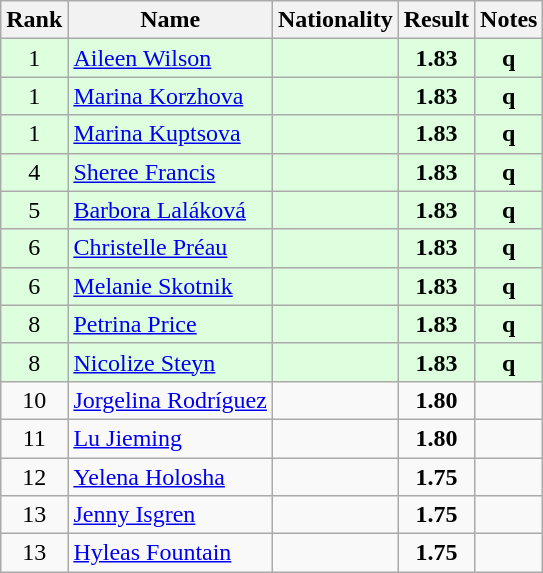<table class="wikitable sortable" style="text-align:center">
<tr>
<th>Rank</th>
<th>Name</th>
<th>Nationality</th>
<th>Result</th>
<th>Notes</th>
</tr>
<tr bgcolor=ddffdd>
<td>1</td>
<td align=left><a href='#'>Aileen Wilson</a></td>
<td align=left></td>
<td><strong>1.83</strong></td>
<td><strong>q</strong></td>
</tr>
<tr bgcolor=ddffdd>
<td>1</td>
<td align=left><a href='#'>Marina Korzhova</a></td>
<td align=left></td>
<td><strong>1.83</strong></td>
<td><strong>q</strong></td>
</tr>
<tr bgcolor=ddffdd>
<td>1</td>
<td align=left><a href='#'>Marina Kuptsova</a></td>
<td align=left></td>
<td><strong>1.83</strong></td>
<td><strong>q</strong></td>
</tr>
<tr bgcolor=ddffdd>
<td>4</td>
<td align=left><a href='#'>Sheree Francis</a></td>
<td align=left></td>
<td><strong>1.83</strong></td>
<td><strong>q</strong></td>
</tr>
<tr bgcolor=ddffdd>
<td>5</td>
<td align=left><a href='#'>Barbora Laláková</a></td>
<td align=left></td>
<td><strong>1.83</strong></td>
<td><strong>q</strong></td>
</tr>
<tr bgcolor=ddffdd>
<td>6</td>
<td align=left><a href='#'>Christelle Préau</a></td>
<td align=left></td>
<td><strong>1.83</strong></td>
<td><strong>q</strong></td>
</tr>
<tr bgcolor=ddffdd>
<td>6</td>
<td align=left><a href='#'>Melanie Skotnik</a></td>
<td align=left></td>
<td><strong>1.83</strong></td>
<td><strong>q</strong></td>
</tr>
<tr bgcolor=ddffdd>
<td>8</td>
<td align=left><a href='#'>Petrina Price</a></td>
<td align=left></td>
<td><strong>1.83</strong></td>
<td><strong>q</strong></td>
</tr>
<tr bgcolor=ddffdd>
<td>8</td>
<td align=left><a href='#'>Nicolize Steyn</a></td>
<td align=left></td>
<td><strong>1.83</strong></td>
<td><strong>q</strong></td>
</tr>
<tr>
<td>10</td>
<td align=left><a href='#'>Jorgelina Rodríguez</a></td>
<td align=left></td>
<td><strong>1.80</strong></td>
<td></td>
</tr>
<tr>
<td>11</td>
<td align=left><a href='#'>Lu Jieming</a></td>
<td align=left></td>
<td><strong>1.80</strong></td>
<td></td>
</tr>
<tr>
<td>12</td>
<td align=left><a href='#'>Yelena Holosha</a></td>
<td align=left></td>
<td><strong>1.75</strong></td>
<td></td>
</tr>
<tr>
<td>13</td>
<td align=left><a href='#'>Jenny Isgren</a></td>
<td align=left></td>
<td><strong>1.75</strong></td>
<td></td>
</tr>
<tr>
<td>13</td>
<td align=left><a href='#'>Hyleas Fountain</a></td>
<td align=left></td>
<td><strong>1.75</strong></td>
<td></td>
</tr>
</table>
